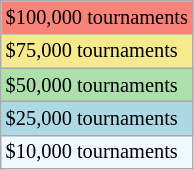<table class="wikitable" style="font-size:85%">
<tr style="background:#f88379;">
<td>$100,000 tournaments</td>
</tr>
<tr style="background:#f7e98e;">
<td>$75,000 tournaments</td>
</tr>
<tr style="background:#addfad;">
<td>$50,000 tournaments</td>
</tr>
<tr style="background:lightblue;">
<td>$25,000 tournaments</td>
</tr>
<tr style="background:#f0f8ff;">
<td>$10,000 tournaments</td>
</tr>
</table>
